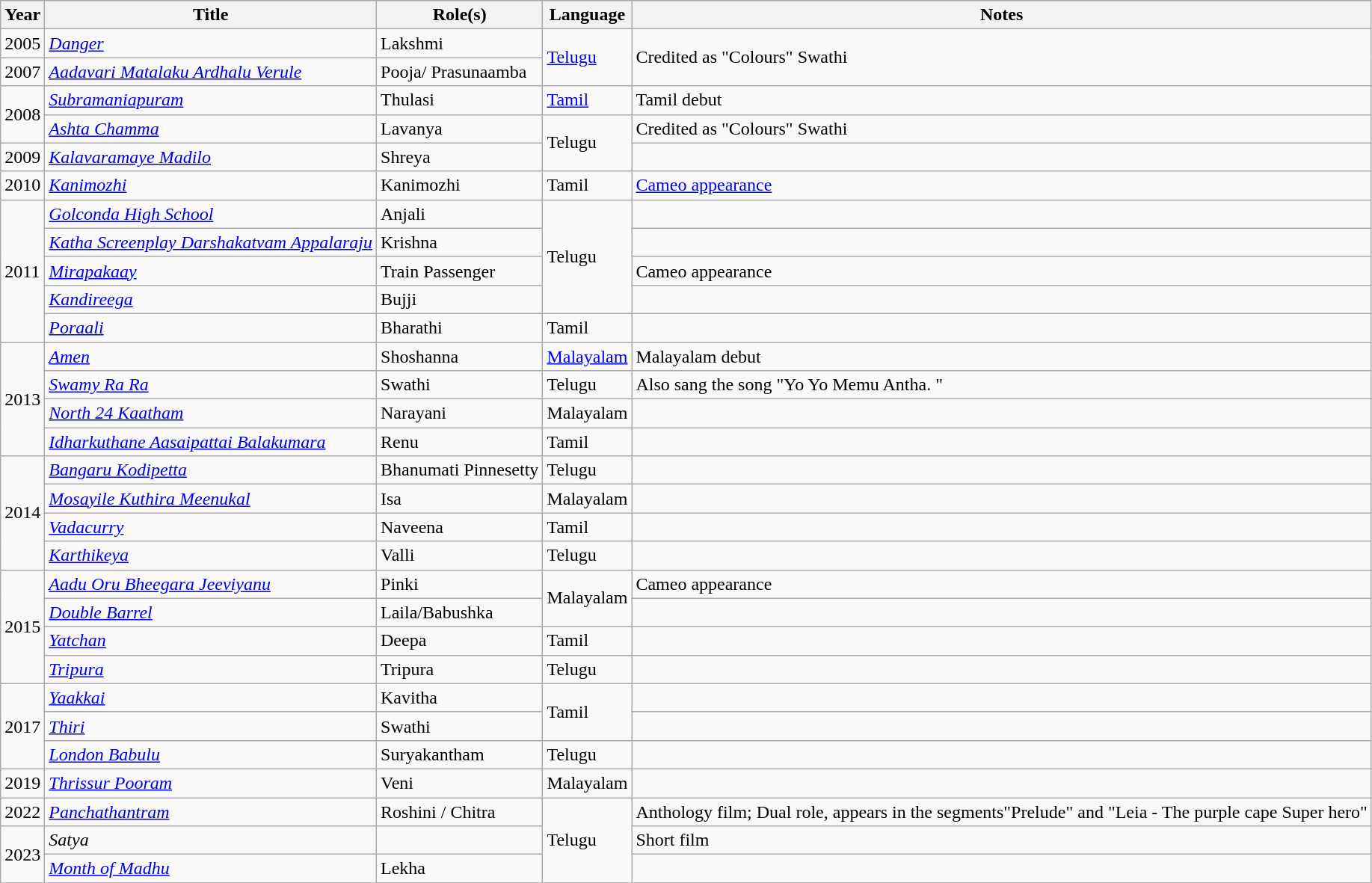<table class="wikitable sortable">
<tr>
<th>Year</th>
<th>Title</th>
<th>Role(s)</th>
<th>Language</th>
<th class="unsortable">Notes</th>
</tr>
<tr>
<td>2005</td>
<td><em><a href='#'>Danger</a></em></td>
<td>Lakshmi</td>
<td rowspan="2"><a href='#'>Telugu</a></td>
<td rowspan="2">Credited as "Colours" Swathi</td>
</tr>
<tr>
<td>2007</td>
<td><em><a href='#'>Aadavari Matalaku Ardhalu Verule</a></em></td>
<td>Pooja/ Prasunaamba</td>
</tr>
<tr>
<td rowspan=2>2008</td>
<td><em><a href='#'>Subramaniapuram</a></em></td>
<td>Thulasi</td>
<td><a href='#'>Tamil</a></td>
<td>Tamil debut</td>
</tr>
<tr>
<td><em><a href='#'>Ashta Chamma</a></em></td>
<td>Lavanya</td>
<td rowspan="2">Telugu</td>
<td>Credited as "Colours" Swathi</td>
</tr>
<tr>
<td>2009</td>
<td><em><a href='#'>Kalavaramaye Madilo</a></em></td>
<td>Shreya</td>
<td></td>
</tr>
<tr>
<td>2010</td>
<td><em><a href='#'>Kanimozhi</a></em></td>
<td>Kanimozhi</td>
<td>Tamil</td>
<td><a href='#'>Cameo appearance</a></td>
</tr>
<tr>
<td rowspan=5>2011</td>
<td><em><a href='#'>Golconda High School</a></em></td>
<td>Anjali</td>
<td rowspan="4">Telugu</td>
<td></td>
</tr>
<tr>
<td><em><a href='#'>Katha Screenplay Darshakatvam Appalaraju</a></em></td>
<td>Krishna</td>
<td></td>
</tr>
<tr>
<td><em><a href='#'>Mirapakaay</a></em></td>
<td>Train Passenger</td>
<td>Cameo appearance</td>
</tr>
<tr>
<td><em><a href='#'>Kandireega</a></em></td>
<td>Bujji</td>
<td></td>
</tr>
<tr>
<td><em><a href='#'>Poraali</a></em></td>
<td>Bharathi</td>
<td>Tamil</td>
<td></td>
</tr>
<tr>
<td rowspan=4>2013</td>
<td><em><a href='#'>Amen</a></em></td>
<td>Shoshanna</td>
<td><a href='#'>Malayalam</a></td>
<td>Malayalam debut</td>
</tr>
<tr>
<td><em><a href='#'>Swamy Ra Ra</a></em></td>
<td>Swathi</td>
<td>Telugu</td>
<td>Also sang the song "Yo Yo Memu Antha. "</td>
</tr>
<tr>
<td><em><a href='#'>North 24 Kaatham</a></em></td>
<td>Narayani</td>
<td>Malayalam</td>
<td></td>
</tr>
<tr>
<td><em><a href='#'>Idharkuthane Aasaipattai Balakumara</a></em></td>
<td>Renu</td>
<td>Tamil</td>
<td></td>
</tr>
<tr>
<td rowspan=4>2014</td>
<td><em><a href='#'>Bangaru Kodipetta</a></em></td>
<td>Bhanumati Pinnesetty</td>
<td>Telugu</td>
<td></td>
</tr>
<tr>
<td><em><a href='#'>Mosayile Kuthira Meenukal</a></em></td>
<td>Isa</td>
<td>Malayalam</td>
<td></td>
</tr>
<tr>
<td><em><a href='#'>Vadacurry</a></em></td>
<td>Naveena</td>
<td>Tamil</td>
<td></td>
</tr>
<tr>
<td><em><a href='#'>Karthikeya</a></em></td>
<td>Valli</td>
<td>Telugu</td>
<td></td>
</tr>
<tr>
<td rowspan=4>2015</td>
<td><em><a href='#'>Aadu Oru Bheegara Jeeviyanu</a></em></td>
<td>Pinki</td>
<td rowspan="2">Malayalam</td>
<td>Cameo appearance</td>
</tr>
<tr>
<td><em><a href='#'>Double Barrel</a></em></td>
<td>Laila/Babushka</td>
<td></td>
</tr>
<tr>
<td><em><a href='#'>Yatchan</a></em></td>
<td>Deepa</td>
<td>Tamil</td>
<td></td>
</tr>
<tr>
<td><em><a href='#'>Tripura</a></em></td>
<td>Tripura</td>
<td>Telugu</td>
<td></td>
</tr>
<tr>
<td rowspan=3>2017</td>
<td><em><a href='#'>Yaakkai</a></em></td>
<td>Kavitha</td>
<td rowspan="2">Tamil</td>
<td></td>
</tr>
<tr>
<td><em><a href='#'>Thiri</a></em></td>
<td>Swathi</td>
<td></td>
</tr>
<tr>
<td><em> <a href='#'>London Babulu</a></em></td>
<td>Suryakantham</td>
<td>Telugu</td>
<td></td>
</tr>
<tr>
<td>2019</td>
<td><em><a href='#'>Thrissur Pooram</a></em></td>
<td>Veni</td>
<td>Malayalam</td>
<td></td>
</tr>
<tr>
<td rowspan="1">2022</td>
<td><em><a href='#'>Panchathantram</a></em></td>
<td>Roshini / Chitra</td>
<td rowspan="3">Telugu</td>
<td>Anthology film; Dual role, appears in the segments"Prelude" and "Leia - The purple cape Super hero"<br></td>
</tr>
<tr>
<td rowspan="2">2023</td>
<td><em>Satya</em></td>
<td></td>
<td>Short film</td>
</tr>
<tr>
<td><em><a href='#'>Month of Madhu</a></em></td>
<td>Lekha</td>
<td></td>
</tr>
<tr>
</tr>
</table>
